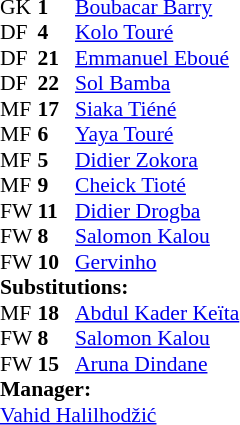<table style="font-size: 90%" cellspacing="0" cellpadding="0">
<tr>
<th width="25"></th>
<th width="25"></th>
</tr>
<tr>
<td>GK</td>
<td><strong>1</strong></td>
<td><a href='#'>Boubacar Barry</a></td>
<td></td>
</tr>
<tr>
<td>DF</td>
<td><strong>4</strong></td>
<td><a href='#'>Kolo Touré</a></td>
</tr>
<tr>
<td>DF</td>
<td><strong>21</strong></td>
<td><a href='#'>Emmanuel Eboué</a></td>
<td></td>
</tr>
<tr>
<td>DF</td>
<td><strong>22</strong></td>
<td><a href='#'>Sol Bamba</a></td>
</tr>
<tr>
<td>MF</td>
<td><strong>17</strong></td>
<td><a href='#'>Siaka Tiéné</a></td>
</tr>
<tr>
<td>MF</td>
<td><strong>6</strong></td>
<td><a href='#'>Yaya Touré</a></td>
<td></td>
<td></td>
</tr>
<tr>
<td>MF</td>
<td><strong>5</strong></td>
<td><a href='#'>Didier Zokora</a></td>
<td></td>
</tr>
<tr>
<td>MF</td>
<td><strong>9</strong></td>
<td><a href='#'>Cheick Tioté</a></td>
<td></td>
</tr>
<tr>
<td>FW</td>
<td><strong>11</strong></td>
<td><a href='#'>Didier Drogba</a></td>
</tr>
<tr>
<td>FW</td>
<td><strong>8</strong></td>
<td><a href='#'>Salomon Kalou</a></td>
<td></td>
<td></td>
</tr>
<tr>
<td>FW</td>
<td><strong>10</strong></td>
<td><a href='#'>Gervinho</a></td>
<td></td>
<td></td>
</tr>
<tr>
<td colspan=3><strong>Substitutions:</strong></td>
</tr>
<tr>
<td>MF</td>
<td><strong>18</strong></td>
<td><a href='#'>Abdul Kader Keïta</a></td>
<td></td>
<td></td>
</tr>
<tr>
<td>FW</td>
<td><strong>8</strong></td>
<td><a href='#'>Salomon Kalou</a></td>
<td></td>
<td></td>
</tr>
<tr>
<td>FW</td>
<td><strong>15</strong></td>
<td><a href='#'>Aruna Dindane</a></td>
<td></td>
<td></td>
</tr>
<tr>
<td colspan=3><strong>Manager:</strong></td>
</tr>
<tr>
<td colspan=3> <a href='#'>Vahid Halilhodžić</a></td>
</tr>
</table>
